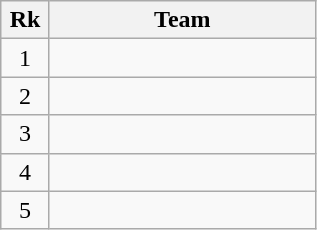<table class=wikitable style=text-align:center>
<tr>
<th width=25>Rk</th>
<th width=170>Team</th>
</tr>
<tr>
<td>1</td>
<td align=left></td>
</tr>
<tr>
<td>2</td>
<td align=left></td>
</tr>
<tr>
<td>3</td>
<td align=left></td>
</tr>
<tr>
<td>4</td>
<td align=left></td>
</tr>
<tr>
<td>5</td>
<td align=left></td>
</tr>
</table>
